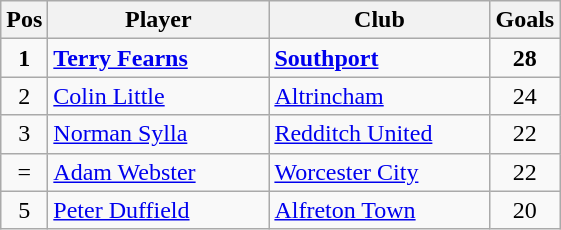<table class="wikitable" style="text-align: center;">
<tr>
<th width=20>Pos</th>
<th width=140>Player</th>
<th width=140>Club</th>
<th width=20>Goals</th>
</tr>
<tr>
<td><strong>1</strong></td>
<td align=left><strong><a href='#'>Terry Fearns</a></strong></td>
<td align=left><strong><a href='#'>Southport</a></strong></td>
<td><strong>28</strong></td>
</tr>
<tr>
<td>2</td>
<td align=left><a href='#'>Colin Little</a></td>
<td align=left><a href='#'>Altrincham</a></td>
<td>24</td>
</tr>
<tr>
<td>3</td>
<td align=left><a href='#'>Norman Sylla</a></td>
<td align=left><a href='#'>Redditch United</a></td>
<td>22</td>
</tr>
<tr>
<td>=</td>
<td align=left><a href='#'>Adam Webster</a></td>
<td align=left><a href='#'>Worcester City</a></td>
<td>22</td>
</tr>
<tr>
<td>5</td>
<td align=left><a href='#'>Peter Duffield</a></td>
<td align=left><a href='#'>Alfreton Town</a></td>
<td>20</td>
</tr>
</table>
